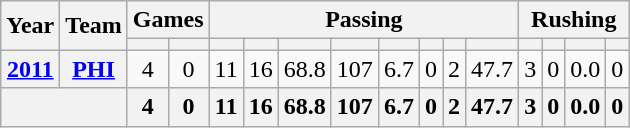<table class="wikitable" style="text-align:center">
<tr>
<th rowspan="2">Year</th>
<th rowspan="2">Team</th>
<th colspan="2">Games</th>
<th colspan="8">Passing</th>
<th colspan="4">Rushing</th>
</tr>
<tr>
<th></th>
<th></th>
<th></th>
<th></th>
<th></th>
<th></th>
<th></th>
<th></th>
<th></th>
<th></th>
<th></th>
<th></th>
<th></th>
<th></th>
</tr>
<tr>
<th><a href='#'>2011</a></th>
<th><a href='#'>PHI</a></th>
<td>4</td>
<td>0</td>
<td>11</td>
<td>16</td>
<td>68.8</td>
<td>107</td>
<td>6.7</td>
<td>0</td>
<td>2</td>
<td>47.7</td>
<td>3</td>
<td>0</td>
<td>0.0</td>
<td>0</td>
</tr>
<tr>
<th colspan="2"></th>
<th>4</th>
<th>0</th>
<th>11</th>
<th>16</th>
<th>68.8</th>
<th>107</th>
<th>6.7</th>
<th>0</th>
<th>2</th>
<th>47.7</th>
<th>3</th>
<th>0</th>
<th>0.0</th>
<th>0</th>
</tr>
</table>
